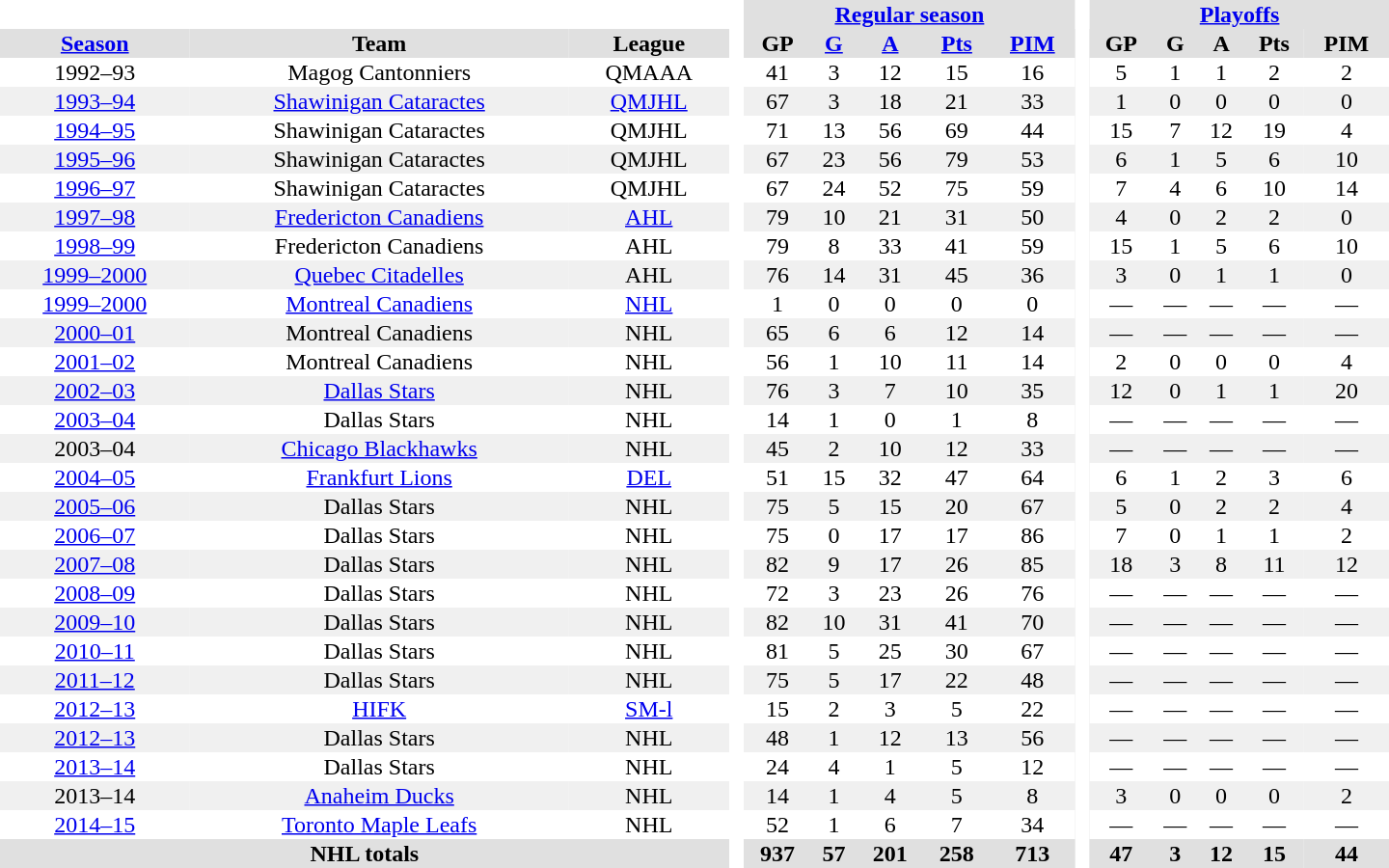<table border="0" cellpadding="1" cellspacing="0" style="text-align:center; width:60em">
<tr bgcolor="#e0e0e0">
<th colspan="3" bgcolor="#ffffff"> </th>
<th rowspan="99" bgcolor="#ffffff"> </th>
<th colspan="5"><a href='#'>Regular season</a></th>
<th rowspan="99" bgcolor="#ffffff"> </th>
<th colspan="5"><a href='#'>Playoffs</a></th>
</tr>
<tr bgcolor="#e0e0e0">
<th><a href='#'>Season</a></th>
<th>Team</th>
<th>League</th>
<th>GP</th>
<th><a href='#'>G</a></th>
<th><a href='#'>A</a></th>
<th><a href='#'>Pts</a></th>
<th><a href='#'>PIM</a></th>
<th>GP</th>
<th>G</th>
<th>A</th>
<th>Pts</th>
<th>PIM</th>
</tr>
<tr>
<td>1992–93</td>
<td>Magog Cantonniers</td>
<td>QMAAA</td>
<td>41</td>
<td>3</td>
<td>12</td>
<td>15</td>
<td>16</td>
<td>5</td>
<td>1</td>
<td>1</td>
<td>2</td>
<td>2</td>
</tr>
<tr bgcolor="#f0f0f0">
<td><a href='#'>1993–94</a></td>
<td><a href='#'>Shawinigan Cataractes</a></td>
<td><a href='#'>QMJHL</a></td>
<td>67</td>
<td>3</td>
<td>18</td>
<td>21</td>
<td>33</td>
<td>1</td>
<td>0</td>
<td>0</td>
<td>0</td>
<td>0</td>
</tr>
<tr>
<td><a href='#'>1994–95</a></td>
<td>Shawinigan Cataractes</td>
<td>QMJHL</td>
<td>71</td>
<td>13</td>
<td>56</td>
<td>69</td>
<td>44</td>
<td>15</td>
<td>7</td>
<td>12</td>
<td>19</td>
<td>4</td>
</tr>
<tr bgcolor="#f0f0f0">
<td><a href='#'>1995–96</a></td>
<td>Shawinigan Cataractes</td>
<td>QMJHL</td>
<td>67</td>
<td>23</td>
<td>56</td>
<td>79</td>
<td>53</td>
<td>6</td>
<td>1</td>
<td>5</td>
<td>6</td>
<td>10</td>
</tr>
<tr>
<td><a href='#'>1996–97</a></td>
<td>Shawinigan Cataractes</td>
<td>QMJHL</td>
<td>67</td>
<td>24</td>
<td>52</td>
<td>75</td>
<td>59</td>
<td>7</td>
<td>4</td>
<td>6</td>
<td>10</td>
<td>14</td>
</tr>
<tr bgcolor="#f0f0f0">
<td><a href='#'>1997–98</a></td>
<td><a href='#'>Fredericton Canadiens</a></td>
<td><a href='#'>AHL</a></td>
<td>79</td>
<td>10</td>
<td>21</td>
<td>31</td>
<td>50</td>
<td>4</td>
<td>0</td>
<td>2</td>
<td>2</td>
<td>0</td>
</tr>
<tr>
<td><a href='#'>1998–99</a></td>
<td>Fredericton Canadiens</td>
<td>AHL</td>
<td>79</td>
<td>8</td>
<td>33</td>
<td>41</td>
<td>59</td>
<td>15</td>
<td>1</td>
<td>5</td>
<td>6</td>
<td>10</td>
</tr>
<tr bgcolor="#f0f0f0">
<td><a href='#'>1999–2000</a></td>
<td><a href='#'>Quebec Citadelles</a></td>
<td>AHL</td>
<td>76</td>
<td>14</td>
<td>31</td>
<td>45</td>
<td>36</td>
<td>3</td>
<td>0</td>
<td>1</td>
<td>1</td>
<td>0</td>
</tr>
<tr>
<td><a href='#'>1999–2000</a></td>
<td><a href='#'>Montreal Canadiens</a></td>
<td><a href='#'>NHL</a></td>
<td>1</td>
<td>0</td>
<td>0</td>
<td>0</td>
<td>0</td>
<td>—</td>
<td>—</td>
<td>—</td>
<td>—</td>
<td>—</td>
</tr>
<tr bgcolor="#f0f0f0">
<td><a href='#'>2000–01</a></td>
<td>Montreal Canadiens</td>
<td>NHL</td>
<td>65</td>
<td>6</td>
<td>6</td>
<td>12</td>
<td>14</td>
<td>—</td>
<td>—</td>
<td>—</td>
<td>—</td>
<td>—</td>
</tr>
<tr>
<td><a href='#'>2001–02</a></td>
<td>Montreal Canadiens</td>
<td>NHL</td>
<td>56</td>
<td>1</td>
<td>10</td>
<td>11</td>
<td>14</td>
<td>2</td>
<td>0</td>
<td>0</td>
<td>0</td>
<td>4</td>
</tr>
<tr bgcolor="#f0f0f0">
<td><a href='#'>2002–03</a></td>
<td><a href='#'>Dallas Stars</a></td>
<td>NHL</td>
<td>76</td>
<td>3</td>
<td>7</td>
<td>10</td>
<td>35</td>
<td>12</td>
<td>0</td>
<td>1</td>
<td>1</td>
<td>20</td>
</tr>
<tr>
<td><a href='#'>2003–04</a></td>
<td>Dallas Stars</td>
<td>NHL</td>
<td>14</td>
<td>1</td>
<td>0</td>
<td>1</td>
<td>8</td>
<td>—</td>
<td>—</td>
<td>—</td>
<td>—</td>
<td>—</td>
</tr>
<tr bgcolor="#f0f0f0">
<td>2003–04</td>
<td><a href='#'>Chicago Blackhawks</a></td>
<td>NHL</td>
<td>45</td>
<td>2</td>
<td>10</td>
<td>12</td>
<td>33</td>
<td>—</td>
<td>—</td>
<td>—</td>
<td>—</td>
<td>—</td>
</tr>
<tr>
<td><a href='#'>2004–05</a></td>
<td><a href='#'>Frankfurt Lions</a></td>
<td><a href='#'>DEL</a></td>
<td>51</td>
<td>15</td>
<td>32</td>
<td>47</td>
<td>64</td>
<td>6</td>
<td>1</td>
<td>2</td>
<td>3</td>
<td>6</td>
</tr>
<tr bgcolor="#f0f0f0">
<td><a href='#'>2005–06</a></td>
<td>Dallas Stars</td>
<td>NHL</td>
<td>75</td>
<td>5</td>
<td>15</td>
<td>20</td>
<td>67</td>
<td>5</td>
<td>0</td>
<td>2</td>
<td>2</td>
<td>4</td>
</tr>
<tr>
<td><a href='#'>2006–07</a></td>
<td>Dallas Stars</td>
<td>NHL</td>
<td>75</td>
<td>0</td>
<td>17</td>
<td>17</td>
<td>86</td>
<td>7</td>
<td>0</td>
<td>1</td>
<td>1</td>
<td>2</td>
</tr>
<tr bgcolor="#f0f0f0">
<td><a href='#'>2007–08</a></td>
<td>Dallas Stars</td>
<td>NHL</td>
<td>82</td>
<td>9</td>
<td>17</td>
<td>26</td>
<td>85</td>
<td>18</td>
<td>3</td>
<td>8</td>
<td>11</td>
<td>12</td>
</tr>
<tr>
<td><a href='#'>2008–09</a></td>
<td>Dallas Stars</td>
<td>NHL</td>
<td>72</td>
<td>3</td>
<td>23</td>
<td>26</td>
<td>76</td>
<td>—</td>
<td>—</td>
<td>—</td>
<td>—</td>
<td>—</td>
</tr>
<tr bgcolor="#f0f0f0">
<td><a href='#'>2009–10</a></td>
<td>Dallas Stars</td>
<td>NHL</td>
<td>82</td>
<td>10</td>
<td>31</td>
<td>41</td>
<td>70</td>
<td>—</td>
<td>—</td>
<td>—</td>
<td>—</td>
<td>—</td>
</tr>
<tr>
<td><a href='#'>2010–11</a></td>
<td>Dallas Stars</td>
<td>NHL</td>
<td>81</td>
<td>5</td>
<td>25</td>
<td>30</td>
<td>67</td>
<td>—</td>
<td>—</td>
<td>—</td>
<td>—</td>
<td>—</td>
</tr>
<tr bgcolor="#f0f0f0">
<td><a href='#'>2011–12</a></td>
<td>Dallas Stars</td>
<td>NHL</td>
<td>75</td>
<td>5</td>
<td>17</td>
<td>22</td>
<td>48</td>
<td>—</td>
<td>—</td>
<td>—</td>
<td>—</td>
<td>—</td>
</tr>
<tr>
<td><a href='#'>2012–13</a></td>
<td><a href='#'>HIFK</a></td>
<td><a href='#'>SM-l</a></td>
<td>15</td>
<td>2</td>
<td>3</td>
<td>5</td>
<td>22</td>
<td>—</td>
<td>—</td>
<td>—</td>
<td>—</td>
<td>—</td>
</tr>
<tr bgcolor="#f0f0f0">
<td><a href='#'>2012–13</a></td>
<td>Dallas Stars</td>
<td>NHL</td>
<td>48</td>
<td>1</td>
<td>12</td>
<td>13</td>
<td>56</td>
<td>—</td>
<td>—</td>
<td>—</td>
<td>—</td>
<td>—</td>
</tr>
<tr>
<td><a href='#'>2013–14</a></td>
<td>Dallas Stars</td>
<td>NHL</td>
<td>24</td>
<td>4</td>
<td>1</td>
<td>5</td>
<td>12</td>
<td>—</td>
<td>—</td>
<td>—</td>
<td>—</td>
<td>—</td>
</tr>
<tr bgcolor="#f0f0f0">
<td>2013–14</td>
<td><a href='#'>Anaheim Ducks</a></td>
<td>NHL</td>
<td>14</td>
<td>1</td>
<td>4</td>
<td>5</td>
<td>8</td>
<td>3</td>
<td>0</td>
<td>0</td>
<td>0</td>
<td>2</td>
</tr>
<tr>
<td><a href='#'>2014–15</a></td>
<td><a href='#'>Toronto Maple Leafs</a></td>
<td>NHL</td>
<td>52</td>
<td>1</td>
<td>6</td>
<td>7</td>
<td>34</td>
<td>—</td>
<td>—</td>
<td>—</td>
<td>—</td>
<td>—</td>
</tr>
<tr bgcolor="#e0e0e0">
<th colspan="3">NHL totals</th>
<th>937</th>
<th>57</th>
<th>201</th>
<th>258</th>
<th>713</th>
<th>47</th>
<th>3</th>
<th>12</th>
<th>15</th>
<th>44</th>
</tr>
</table>
